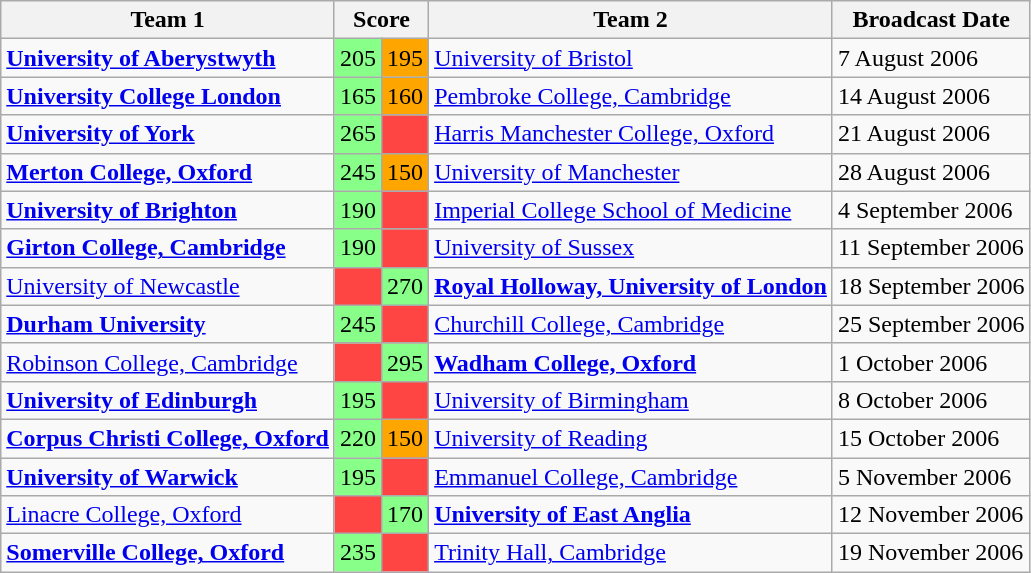<table class="wikitable" border="1">
<tr>
<th>Team 1</th>
<th colspan=2>Score</th>
<th>Team 2</th>
<th>Broadcast Date</th>
</tr>
<tr>
<td><strong><a href='#'>University of Aberystwyth</a></strong></td>
<td style="background:#88ff88">205</td>
<td style="background:orange">195</td>
<td><a href='#'>University of Bristol</a></td>
<td>7 August 2006</td>
</tr>
<tr>
<td><strong><a href='#'>University College London</a></strong></td>
<td style="background:#88ff88">165</td>
<td style="background:orange">160</td>
<td><a href='#'>Pembroke College, Cambridge</a></td>
<td>14 August 2006</td>
</tr>
<tr>
<td><strong><a href='#'>University of York</a></strong></td>
<td style="background:#88ff88">265</td>
<td style="background:#ff4444"></td>
<td><a href='#'>Harris Manchester College, Oxford</a></td>
<td>21 August 2006</td>
</tr>
<tr>
<td><strong><a href='#'>Merton College, Oxford</a></strong></td>
<td style="background:#88ff88">245</td>
<td style="background:orange">150</td>
<td><a href='#'>University of Manchester</a></td>
<td>28 August 2006</td>
</tr>
<tr>
<td><strong><a href='#'>University of Brighton</a></strong></td>
<td style="background:#88ff88">190</td>
<td style="background:#ff4444"></td>
<td><a href='#'>Imperial College School of Medicine</a></td>
<td>4 September 2006</td>
</tr>
<tr>
<td><strong><a href='#'>Girton College, Cambridge</a></strong></td>
<td style="background:#88ff88">190</td>
<td style="background:#ff4444"></td>
<td><a href='#'>University of Sussex</a></td>
<td>11 September 2006</td>
</tr>
<tr>
<td><a href='#'>University of Newcastle</a></td>
<td style="background:#ff4444"></td>
<td style="background:#88ff88">270</td>
<td><strong><a href='#'>Royal Holloway, University of London</a></strong></td>
<td>18 September 2006</td>
</tr>
<tr>
<td><strong><a href='#'>Durham University</a></strong></td>
<td style="background:#88ff88">245</td>
<td style="background:#ff4444"></td>
<td><a href='#'>Churchill College, Cambridge</a></td>
<td>25 September 2006</td>
</tr>
<tr>
<td><a href='#'>Robinson College, Cambridge</a></td>
<td style="background:#ff4444"></td>
<td style="background:#88ff88">295</td>
<td><strong><a href='#'>Wadham College, Oxford</a></strong></td>
<td>1 October 2006</td>
</tr>
<tr>
<td><strong><a href='#'>University of Edinburgh</a></strong></td>
<td style="background:#88ff88">195</td>
<td style="background:#ff4444"></td>
<td><a href='#'>University of Birmingham</a></td>
<td>8 October 2006</td>
</tr>
<tr>
<td><strong><a href='#'>Corpus Christi College, Oxford</a></strong></td>
<td style="background:#88ff88">220</td>
<td style="background:orange">150</td>
<td><a href='#'>University of Reading</a></td>
<td>15 October 2006</td>
</tr>
<tr>
<td><strong><a href='#'>University of Warwick</a></strong></td>
<td style="background:#88ff88">195</td>
<td style="background:#ff4444"></td>
<td><a href='#'>Emmanuel College, Cambridge</a></td>
<td>5 November 2006</td>
</tr>
<tr>
<td><a href='#'>Linacre College, Oxford</a></td>
<td style="background:#ff4444"></td>
<td style="background:#88ff88">170</td>
<td><strong><a href='#'>University of East Anglia</a></strong></td>
<td>12 November 2006</td>
</tr>
<tr>
<td><strong><a href='#'>Somerville College, Oxford</a></strong></td>
<td style="background:#88ff88">235</td>
<td style="background:#ff4444"></td>
<td><a href='#'>Trinity Hall, Cambridge</a></td>
<td>19 November 2006</td>
</tr>
</table>
